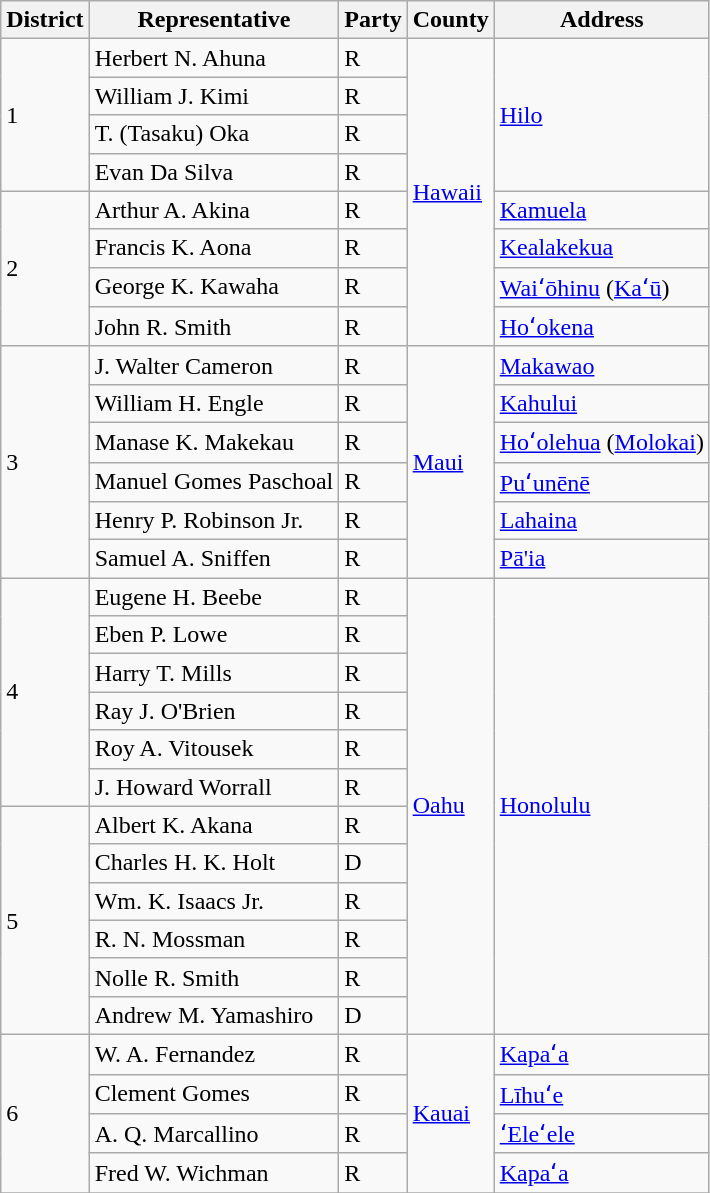<table class= "sortable wikitable">
<tr>
<th>District</th>
<th>Representative</th>
<th>Party</th>
<th>County</th>
<th>Address</th>
</tr>
<tr>
<td rowspan=4>1</td>
<td>Herbert N. Ahuna</td>
<td>R</td>
<td rowspan=8><a href='#'>Hawaii</a></td>
<td rowspan=4><a href='#'>Hilo</a></td>
</tr>
<tr>
<td>William J. Kimi</td>
<td>R</td>
</tr>
<tr>
<td>T. (Tasaku) Oka</td>
<td>R</td>
</tr>
<tr>
<td>Evan Da Silva</td>
<td>R</td>
</tr>
<tr>
<td rowspan=4>2</td>
<td>Arthur A. Akina</td>
<td>R</td>
<td><a href='#'>Kamuela</a></td>
</tr>
<tr>
<td>Francis K. Aona</td>
<td>R</td>
<td><a href='#'>Kealakekua</a></td>
</tr>
<tr>
<td>George K. Kawaha</td>
<td>R</td>
<td><a href='#'>Waiʻōhinu</a> (<a href='#'>Kaʻū</a>)</td>
</tr>
<tr>
<td>John R. Smith</td>
<td>R</td>
<td><a href='#'>Hoʻokena</a></td>
</tr>
<tr>
<td rowspan=6>3</td>
<td>J. Walter Cameron</td>
<td>R</td>
<td rowspan=6><a href='#'>Maui</a></td>
<td><a href='#'>Makawao</a></td>
</tr>
<tr>
<td>William H. Engle</td>
<td>R</td>
<td><a href='#'>Kahului</a></td>
</tr>
<tr>
<td>Manase K. Makekau</td>
<td>R</td>
<td><a href='#'>Hoʻolehua</a> (<a href='#'>Molokai</a>)</td>
</tr>
<tr>
<td>Manuel Gomes Paschoal</td>
<td>R</td>
<td><a href='#'>Puʻunēnē</a></td>
</tr>
<tr>
<td>Henry P. Robinson Jr.</td>
<td>R</td>
<td><a href='#'>Lahaina</a></td>
</tr>
<tr>
<td>Samuel A. Sniffen</td>
<td>R</td>
<td><a href='#'>Pā'ia</a></td>
</tr>
<tr>
<td rowspan=6>4</td>
<td>Eugene H. Beebe</td>
<td>R</td>
<td rowspan=12><a href='#'>Oahu</a></td>
<td rowspan=12><a href='#'>Honolulu</a></td>
</tr>
<tr>
<td>Eben P. Lowe</td>
<td>R</td>
</tr>
<tr>
<td>Harry T. Mills</td>
<td>R</td>
</tr>
<tr>
<td>Ray J. O'Brien</td>
<td>R</td>
</tr>
<tr>
<td>Roy A. Vitousek</td>
<td>R</td>
</tr>
<tr>
<td>J. Howard Worrall</td>
<td>R</td>
</tr>
<tr>
<td rowspan=6>5</td>
<td>Albert K. Akana</td>
<td>R</td>
</tr>
<tr>
<td>Charles H. K. Holt</td>
<td>D</td>
</tr>
<tr>
<td>Wm. K. Isaacs Jr.</td>
<td>R</td>
</tr>
<tr>
<td>R. N. Mossman</td>
<td>R</td>
</tr>
<tr>
<td>Nolle R. Smith</td>
<td>R</td>
</tr>
<tr>
<td>Andrew M. Yamashiro</td>
<td>D</td>
</tr>
<tr>
<td rowspan=4>6</td>
<td>W. A. Fernandez</td>
<td>R</td>
<td rowspan=4><a href='#'>Kauai</a></td>
<td><a href='#'>Kapaʻa</a></td>
</tr>
<tr>
<td>Clement Gomes</td>
<td>R</td>
<td><a href='#'>Līhuʻe</a></td>
</tr>
<tr>
<td>A. Q. Marcallino</td>
<td>R</td>
<td><a href='#'>ʻEleʻele</a></td>
</tr>
<tr>
<td>Fred W. Wichman</td>
<td>R</td>
<td><a href='#'>Kapaʻa</a></td>
</tr>
<tr>
</tr>
</table>
